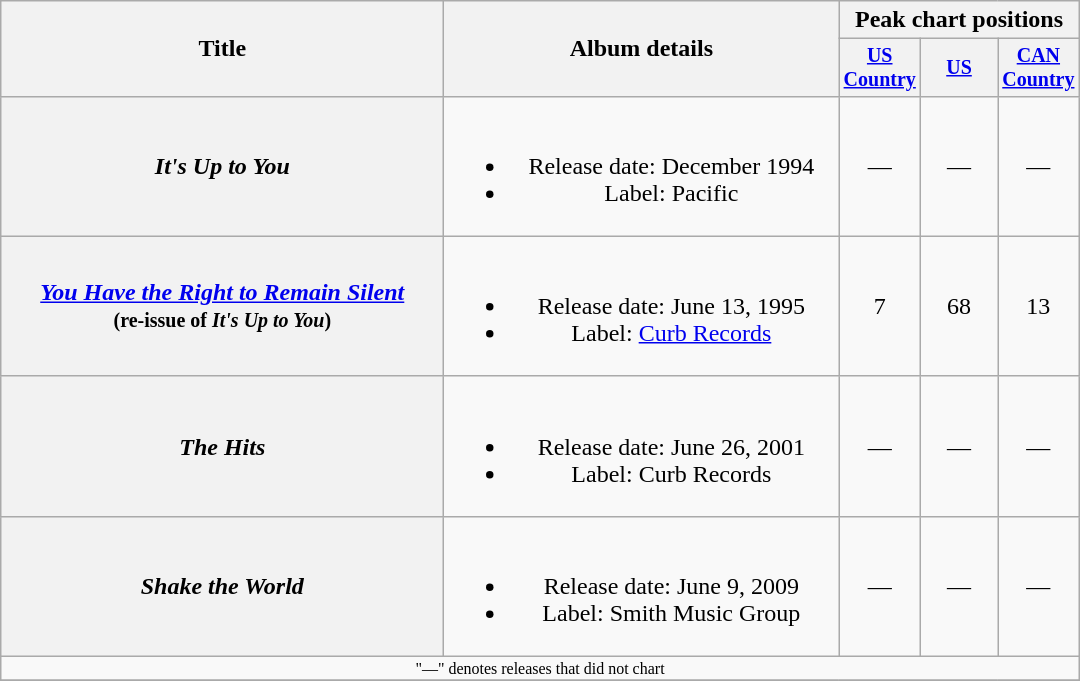<table class="wikitable plainrowheaders" style="text-align:center;">
<tr>
<th rowspan="2" style="width:18em;">Title</th>
<th rowspan="2" style="width:16em;">Album details</th>
<th colspan="3">Peak chart positions</th>
</tr>
<tr style="font-size:smaller;">
<th width="45"><a href='#'>US Country</a></th>
<th width="45"><a href='#'>US</a></th>
<th width="45"><a href='#'>CAN Country</a></th>
</tr>
<tr>
<th scope="row"><em>It's Up to You</em></th>
<td><br><ul><li>Release date: December 1994</li><li>Label: Pacific</li></ul></td>
<td>—</td>
<td>—</td>
<td>—</td>
</tr>
<tr>
<th scope="row"><em><a href='#'>You Have the Right to Remain Silent</a></em><br><small>(re-issue of <em>It's Up to You</em>)</small></th>
<td><br><ul><li>Release date: June 13, 1995</li><li>Label: <a href='#'>Curb Records</a></li></ul></td>
<td>7</td>
<td>68</td>
<td>13</td>
</tr>
<tr>
<th scope="row"><em>The Hits</em></th>
<td><br><ul><li>Release date: June 26, 2001</li><li>Label: Curb Records</li></ul></td>
<td>—</td>
<td>—</td>
<td>—</td>
</tr>
<tr>
<th scope="row"><em>Shake the World</em></th>
<td><br><ul><li>Release date: June 9, 2009</li><li>Label: Smith Music Group</li></ul></td>
<td>—</td>
<td>—</td>
<td>—</td>
</tr>
<tr>
<td colspan="5" style="font-size:8pt">"—" denotes releases that did not chart</td>
</tr>
<tr>
</tr>
</table>
